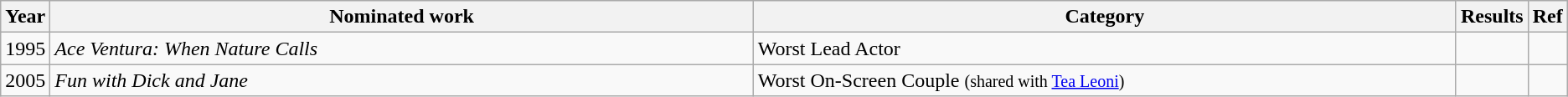<table class="wikitable">
<tr>
<th scope="col" style="width:1em;">Year</th>
<th scope="col" style="width:35em;">Nominated work</th>
<th scope="col" style="width:35em;">Category</th>
<th scope="col" style="width:1em;">Results</th>
<th scope="col" style="width:1em;">Ref</th>
</tr>
<tr>
<td>1995</td>
<td><em>Ace Ventura: When Nature Calls</em></td>
<td>Worst Lead Actor</td>
<td></td>
<td></td>
</tr>
<tr>
<td>2005</td>
<td><em>Fun with Dick and Jane</em></td>
<td>Worst On-Screen Couple <small>(shared with <a href='#'>Tea Leoni</a>)</small></td>
<td></td>
<td></td>
</tr>
</table>
